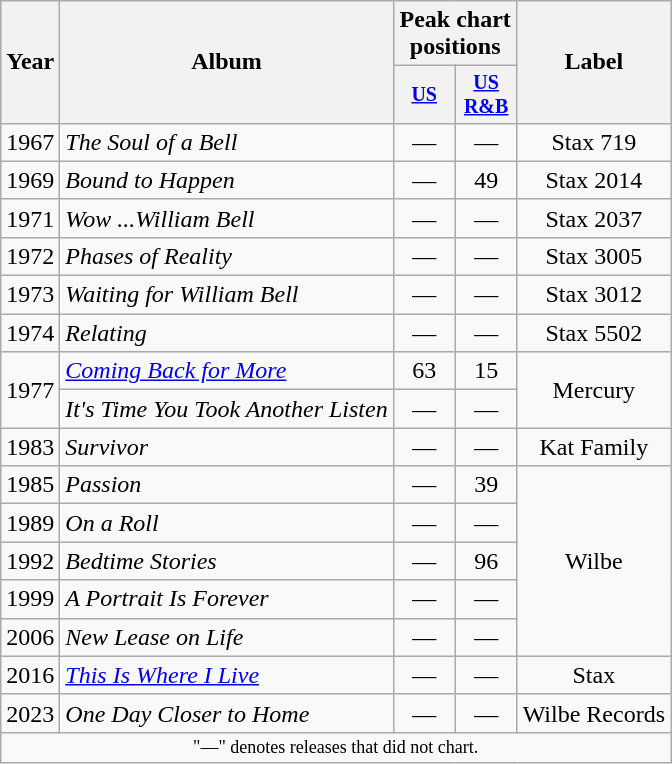<table class="wikitable" style="text-align:center;">
<tr>
<th rowspan="2">Year</th>
<th rowspan="2">Album</th>
<th colspan="2">Peak chart positions</th>
<th rowspan="2">Label</th>
</tr>
<tr style="font-size:smaller;">
<th width="35"><a href='#'>US</a><br></th>
<th width="35"><a href='#'>US R&B</a><br></th>
</tr>
<tr>
<td>1967</td>
<td style="text-align:left;"><em>The Soul of a Bell</em></td>
<td align=center>—</td>
<td align=center>—</td>
<td>Stax 719</td>
</tr>
<tr>
<td>1969</td>
<td style="text-align:left;"><em>Bound to Happen</em></td>
<td align=center>—</td>
<td align=center>49</td>
<td>Stax 2014</td>
</tr>
<tr>
<td>1971</td>
<td style="text-align:left;"><em>Wow ...William Bell</em></td>
<td align=center>—</td>
<td align=center>—</td>
<td>Stax 2037</td>
</tr>
<tr>
<td>1972</td>
<td style="text-align:left;"><em>Phases of Reality</em></td>
<td align=center>—</td>
<td align=center>—</td>
<td>Stax 3005</td>
</tr>
<tr>
<td>1973</td>
<td style="text-align:left;"><em>Waiting for William Bell</em></td>
<td align=center>—</td>
<td align=center>—</td>
<td>Stax 3012</td>
</tr>
<tr>
<td>1974</td>
<td style="text-align:left;"><em>Relating</em></td>
<td align=center>—</td>
<td align=center>—</td>
<td>Stax 5502</td>
</tr>
<tr>
<td rowspan="2">1977</td>
<td style="text-align:left;"><em><a href='#'>Coming Back for More</a></em></td>
<td align=center>63</td>
<td align=center>15</td>
<td rowspan="2">Mercury</td>
</tr>
<tr>
<td style="text-align:left;"><em>It's Time You Took Another Listen</em></td>
<td align=center>—</td>
<td align=center>—</td>
</tr>
<tr>
<td>1983</td>
<td style="text-align:left;"><em>Survivor</em></td>
<td align=center>—</td>
<td align=center>—</td>
<td>Kat Family</td>
</tr>
<tr>
<td>1985</td>
<td style="text-align:left;"><em>Passion</em></td>
<td align=center>—</td>
<td align=center>39</td>
<td rowspan="5">Wilbe</td>
</tr>
<tr>
<td>1989</td>
<td style="text-align:left;"><em>On a Roll</em></td>
<td align=center>—</td>
<td align=center>—</td>
</tr>
<tr>
<td>1992</td>
<td style="text-align:left;"><em>Bedtime Stories</em></td>
<td align=center>—</td>
<td align=center>96</td>
</tr>
<tr>
<td>1999</td>
<td style="text-align:left;"><em>A Portrait Is Forever</em></td>
<td align=center>—</td>
<td align=center>—</td>
</tr>
<tr>
<td>2006</td>
<td style="text-align:left;"><em>New Lease on Life</em></td>
<td align=center>—</td>
<td align=center>—</td>
</tr>
<tr>
<td>2016</td>
<td style="text-align:left;"><em><a href='#'>This Is Where I Live</a></em></td>
<td align=center>—</td>
<td align=center>—</td>
<td>Stax</td>
</tr>
<tr>
<td>2023</td>
<td style="text-align:left;"><em>One Day Closer to Home</em></td>
<td align=center>—</td>
<td align=center>—</td>
<td>Wilbe Records</td>
</tr>
<tr>
<td colspan="8" style="text-align:center; font-size:9pt;">"—" denotes releases that did not chart.</td>
</tr>
</table>
